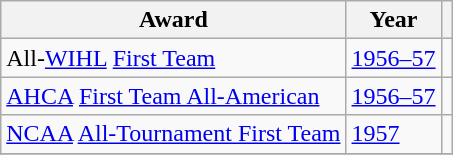<table class="wikitable">
<tr>
<th>Award</th>
<th>Year</th>
<th></th>
</tr>
<tr>
<td>All-<a href='#'>WIHL</a> <a href='#'>First Team</a></td>
<td><a href='#'>1956–57</a></td>
<td></td>
</tr>
<tr>
<td><a href='#'>AHCA</a> <a href='#'>First Team All-American</a></td>
<td><a href='#'>1956–57</a></td>
<td></td>
</tr>
<tr>
<td><a href='#'>NCAA</a> <a href='#'>All-Tournament First Team</a></td>
<td><a href='#'>1957</a></td>
<td></td>
</tr>
<tr>
</tr>
</table>
